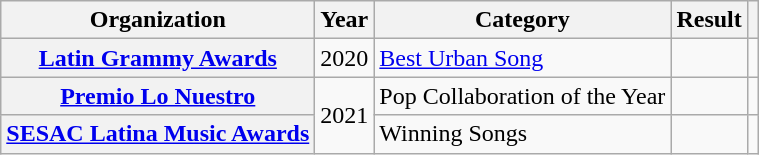<table class="wikitable sortable plainrowheaders" style="border:none; margin:0;">
<tr>
<th scope="col">Organization</th>
<th scope="col">Year</th>
<th scope="col">Category</th>
<th scope="col">Result</th>
<th class="unsortable" scope="col"></th>
</tr>
<tr>
<th scope="row"><a href='#'>Latin Grammy Awards</a></th>
<td>2020</td>
<td><a href='#'>Best Urban Song</a></td>
<td></td>
<td style="text-align:center;"></td>
</tr>
<tr>
<th scope="row"><a href='#'>Premio Lo Nuestro</a></th>
<td rowspan="2">2021</td>
<td>Pop Collaboration of the Year</td>
<td></td>
<td style="text-align:center;"></td>
</tr>
<tr>
<th scope="row"><a href='#'>SESAC Latina Music Awards</a></th>
<td>Winning Songs</td>
<td></td>
<td style="text-align:center;"></td>
</tr>
<tr>
</tr>
</table>
